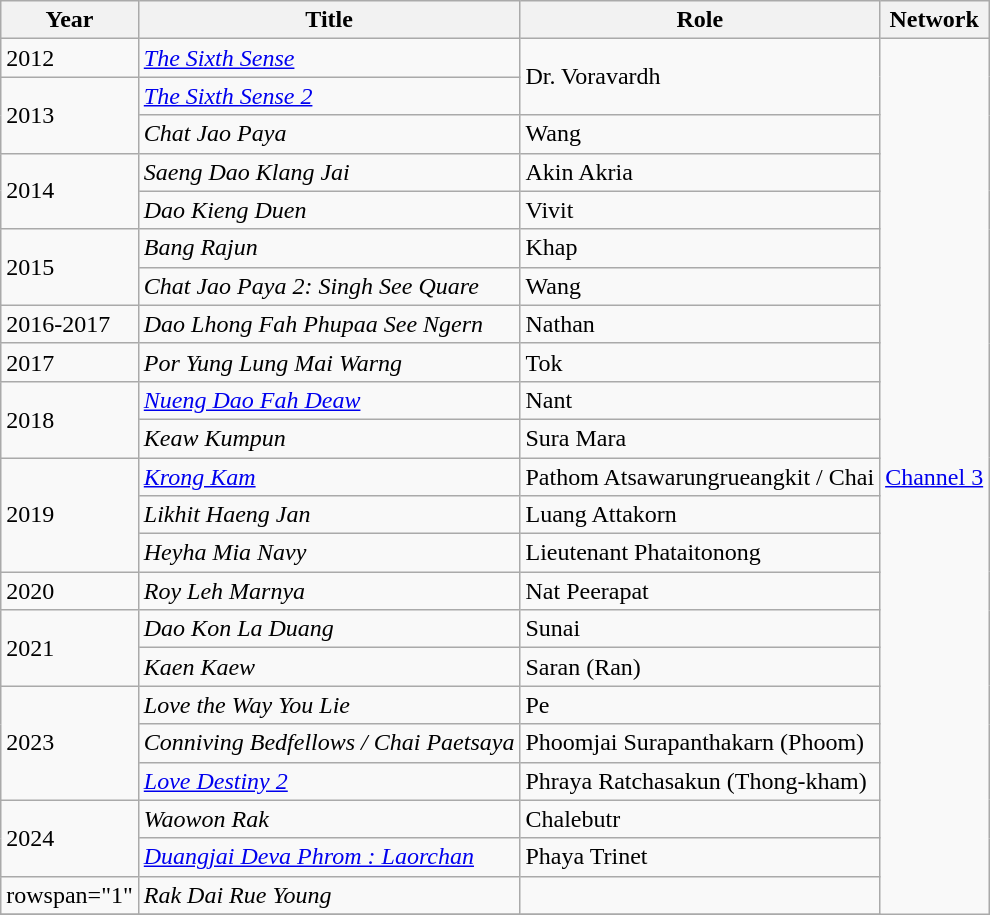<table class="wikitable">
<tr>
<th>Year</th>
<th>Title</th>
<th>Role</th>
<th>Network</th>
</tr>
<tr>
<td>2012</td>
<td><em> <a href='#'>The Sixth Sense</a> </em></td>
<td rowspan="2">Dr. Voravardh</td>
<td rowspan="24"><a href='#'>Channel 3</a></td>
</tr>
<tr>
<td rowspan="2">2013</td>
<td><em><a href='#'>The Sixth Sense 2</a></em></td>
</tr>
<tr>
<td><em>Chat Jao Paya</em></td>
<td>Wang</td>
</tr>
<tr>
<td rowspan="2">2014</td>
<td><em>Saeng Dao Klang Jai</em></td>
<td>Akin Akria</td>
</tr>
<tr>
<td><em>Dao Kieng Duen</em></td>
<td>Vivit</td>
</tr>
<tr>
<td rowspan="2">2015</td>
<td><em>Bang Rajun</em></td>
<td>Khap</td>
</tr>
<tr>
<td><em>Chat Jao Paya 2: Singh See Quare</em></td>
<td>Wang</td>
</tr>
<tr>
<td>2016-2017</td>
<td><em>Dao Lhong Fah Phupaa See Ngern</em></td>
<td>Nathan</td>
</tr>
<tr>
<td>2017</td>
<td><em>Por Yung Lung Mai Warng</em></td>
<td>Tok</td>
</tr>
<tr>
<td rowspan="2">2018</td>
<td><em><a href='#'>Nueng Dao Fah Deaw</a></em></td>
<td>Nant</td>
</tr>
<tr>
<td><em>Keaw Kumpun</em></td>
<td>Sura Mara</td>
</tr>
<tr>
<td rowspan="3">2019</td>
<td><em><a href='#'>Krong Kam</a></em></td>
<td>Pathom Atsawarungrueangkit / Chai</td>
</tr>
<tr>
<td><em>Likhit Haeng Jan</em></td>
<td>Luang Attakorn</td>
</tr>
<tr>
<td><em>Heyha Mia Navy</em></td>
<td>Lieutenant Phataitonong</td>
</tr>
<tr>
<td>2020</td>
<td><em>Roy Leh Marnya</em></td>
<td>Nat Peerapat</td>
</tr>
<tr>
<td rowspan="2">2021</td>
<td><em>Dao Kon La Duang</em></td>
<td>Sunai</td>
</tr>
<tr>
<td><em>Kaen Kaew</em></td>
<td>Saran (Ran)</td>
</tr>
<tr>
<td rowspan="3">2023</td>
<td><em>Love the Way You Lie </em></td>
<td>Pe</td>
</tr>
<tr>
<td><em>Conniving Bedfellows / Chai Paetsaya</em></td>
<td>Phoomjai Surapanthakarn (Phoom)</td>
</tr>
<tr>
<td><em><a href='#'>Love Destiny 2</a></em></td>
<td>Phraya Ratchasakun (Thong-kham)</td>
</tr>
<tr>
<td rowspan="2">2024</td>
<td><em>Waowon Rak</em></td>
<td>Chalebutr</td>
</tr>
<tr>
<td><em><a href='#'>Duangjai Deva Phrom : Laorchan</a></em></td>
<td>Phaya Trinet</td>
</tr>
<tr>
<td>rowspan="1" </td>
<td><em>Rak Dai Rue Young</em></td>
<td></td>
</tr>
<tr>
</tr>
</table>
